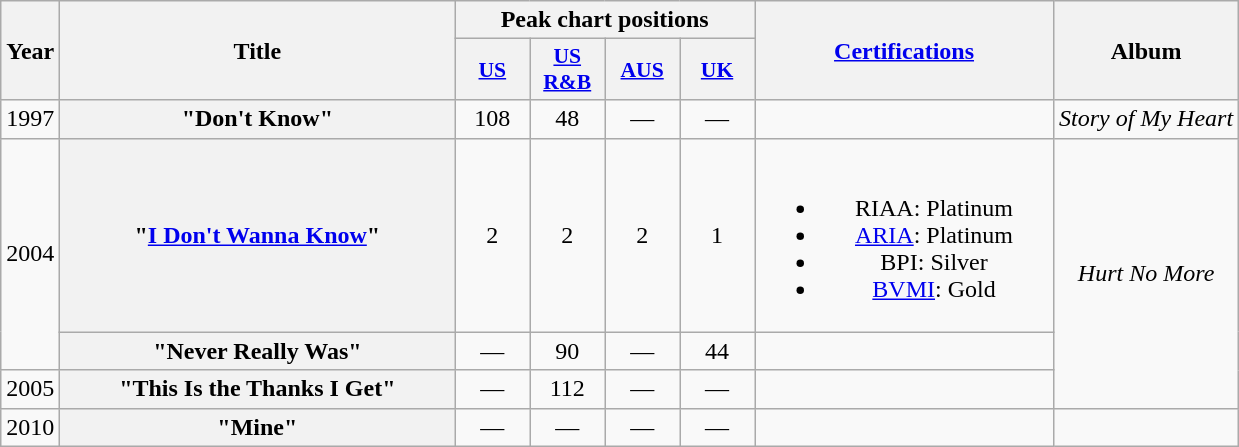<table class="wikitable plainrowheaders" style="text-align:center;">
<tr>
<th scope="col" rowspan="2">Year</th>
<th scope="col" rowspan="2" style="width:16em;">Title</th>
<th scope="col" colspan="4">Peak chart positions</th>
<th scope="col" rowspan="2" style="width:12em;"><a href='#'>Certifications</a></th>
<th scope="col" rowspan="2">Album</th>
</tr>
<tr>
<th scope="col" style="width:3em;font-size:90%;"><a href='#'>US</a><br></th>
<th scope="col" style="width:3em;font-size:90%;"><a href='#'>US R&B</a><br></th>
<th scope="col" style="width:3em;font-size:90%;"><a href='#'>AUS</a><br></th>
<th scope="col" style="width:3em;font-size:90%;"><a href='#'>UK</a><br></th>
</tr>
<tr>
<td>1997</td>
<th scope="row">"Don't Know"</th>
<td>108</td>
<td>48</td>
<td>—</td>
<td>—</td>
<td></td>
<td><em>Story of My Heart</em></td>
</tr>
<tr>
<td rowspan="2">2004</td>
<th scope="row">"<a href='#'>I Don't Wanna Know</a>" </th>
<td>2</td>
<td>2</td>
<td>2</td>
<td>1</td>
<td><br><ul><li>RIAA: Platinum</li><li><a href='#'>ARIA</a>: Platinum</li><li>BPI: Silver</li><li><a href='#'>BVMI</a>: Gold</li></ul></td>
<td rowspan="3"><em>Hurt No More</em></td>
</tr>
<tr>
<th scope="row">"Never Really Was" </th>
<td>—</td>
<td>90</td>
<td>—</td>
<td>44</td>
<td></td>
</tr>
<tr>
<td>2005</td>
<th scope="row">"This Is the Thanks I Get" </th>
<td>—</td>
<td>112</td>
<td>—</td>
<td>—</td>
<td></td>
</tr>
<tr>
<td>2010</td>
<th scope="row">"Mine" </th>
<td>—</td>
<td>—</td>
<td>—</td>
<td>—</td>
<td></td>
<td></td>
</tr>
</table>
